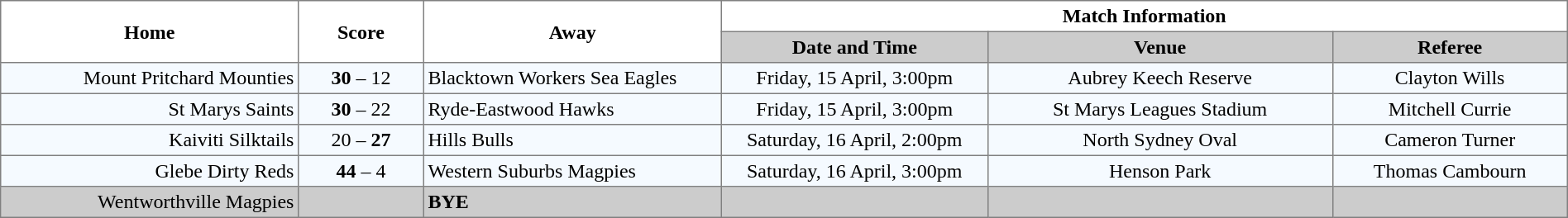<table border="1" cellpadding="3" cellspacing="0" width="100%" style="border-collapse:collapse;  text-align:center;">
<tr>
<th rowspan="2" width="19%">Home</th>
<th rowspan="2" width="8%">Score</th>
<th rowspan="2" width="19%">Away</th>
<th colspan="3">Match Information</th>
</tr>
<tr style="background:#CCCCCC">
<th width="17%">Date and Time</th>
<th width="22%">Venue</th>
<th width="50%">Referee</th>
</tr>
<tr style="text-align:center; background:#f5faff;">
<td align="right">Mount Pritchard Mounties </td>
<td><strong>30</strong> – 12</td>
<td align="left"> Blacktown Workers Sea Eagles</td>
<td>Friday, 15 April, 3:00pm</td>
<td>Aubrey Keech Reserve</td>
<td>Clayton Wills</td>
</tr>
<tr style="text-align:center; background:#f5faff;">
<td align="right">St Marys Saints </td>
<td><strong>30</strong> – 22</td>
<td align="left"> Ryde-Eastwood Hawks</td>
<td>Friday, 15 April, 3:00pm</td>
<td>St Marys Leagues Stadium</td>
<td>Mitchell Currie</td>
</tr>
<tr style="text-align:center; background:#f5faff;">
<td align="right">Kaiviti Silktails </td>
<td>20 – <strong>27</strong></td>
<td align="left"> Hills Bulls</td>
<td>Saturday, 16 April, 2:00pm</td>
<td>North Sydney Oval</td>
<td>Cameron Turner</td>
</tr>
<tr style="text-align:center; background:#f5faff;">
<td align="right">Glebe Dirty Reds </td>
<td><strong>44</strong> – 4</td>
<td align="left"> Western Suburbs Magpies</td>
<td>Saturday, 16 April, 3:00pm</td>
<td>Henson Park</td>
<td>Thomas Cambourn</td>
</tr>
<tr style="text-align:center; background:#CCCCCC;">
<td align="right">Wentworthville Magpies </td>
<td></td>
<td align="left"><strong>BYE</strong></td>
<td></td>
<td></td>
<td></td>
</tr>
</table>
